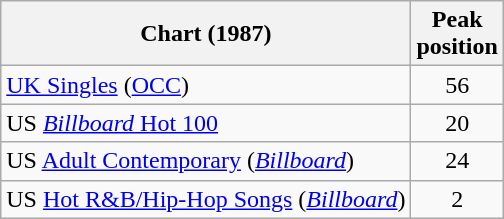<table class="wikitable sortable">
<tr>
<th>Chart (1987)</th>
<th>Peak<br>position</th>
</tr>
<tr>
<td><a href='#'>UK Singles</a> (<a href='#'>OCC</a>)</td>
<td align="center">56</td>
</tr>
<tr>
<td>US <a href='#'><em>Billboard</em> Hot 100</a></td>
<td align="center">20</td>
</tr>
<tr>
<td>US <a href='#'>Adult Contemporary</a> (<em><a href='#'>Billboard</a></em>)</td>
<td align="center">24</td>
</tr>
<tr>
<td>US <a href='#'>Hot R&B/Hip-Hop Songs</a> (<em><a href='#'>Billboard</a></em>)</td>
<td align="center">2</td>
</tr>
</table>
